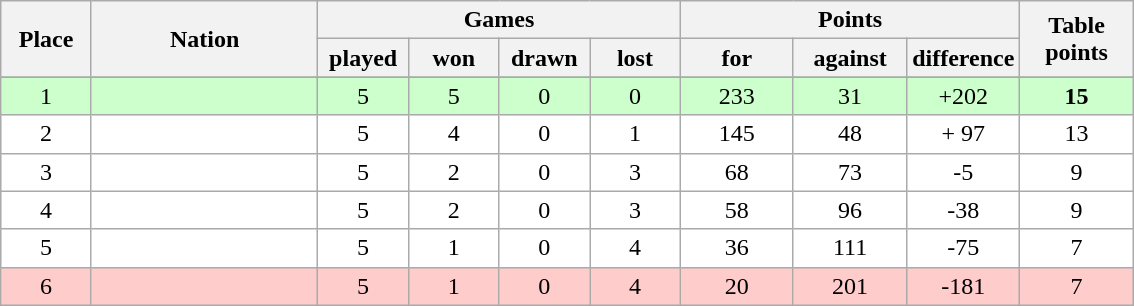<table class="wikitable">
<tr>
<th rowspan=2 width="8%">Place</th>
<th rowspan=2 width="20%">Nation</th>
<th colspan=4 width="32%">Games</th>
<th colspan=3 width="30%">Points</th>
<th rowspan=2 width="10%">Table<br>points</th>
</tr>
<tr>
<th width="8%">played</th>
<th width="8%">won</th>
<th width="8%">drawn</th>
<th width="8%">lost</th>
<th width="10%">for</th>
<th width="10%">against</th>
<th width="10%">difference</th>
</tr>
<tr>
</tr>
<tr bgcolor=#ccffcc align=center>
<td>1</td>
<td align=left><strong></strong></td>
<td>5</td>
<td>5</td>
<td>0</td>
<td>0</td>
<td>233</td>
<td>31</td>
<td>+202</td>
<td><strong>15</strong></td>
</tr>
<tr bgcolor=#ffffff align=center>
<td>2</td>
<td align=left></td>
<td>5</td>
<td>4</td>
<td>0</td>
<td>1</td>
<td>145</td>
<td>48</td>
<td>+	97</td>
<td>13</td>
</tr>
<tr bgcolor=#ffffff align=center>
<td>3</td>
<td align=left></td>
<td>5</td>
<td>2</td>
<td>0</td>
<td>3</td>
<td>68</td>
<td>73</td>
<td>-5</td>
<td>9</td>
</tr>
<tr bgcolor=#ffffff align=center>
<td>4</td>
<td align=left></td>
<td>5</td>
<td>2</td>
<td>0</td>
<td>3</td>
<td>58</td>
<td>96</td>
<td>-38</td>
<td>9</td>
</tr>
<tr bgcolor=#ffffff align=center>
<td>5</td>
<td align=left></td>
<td>5</td>
<td>1</td>
<td>0</td>
<td>4</td>
<td>36</td>
<td>111</td>
<td>-75</td>
<td>7</td>
</tr>
<tr bgcolor=#ffcccc align=center>
<td>6</td>
<td align=left><em></em></td>
<td>5</td>
<td>1</td>
<td>0</td>
<td>4</td>
<td>20</td>
<td>201</td>
<td>-181</td>
<td>7</td>
</tr>
</table>
